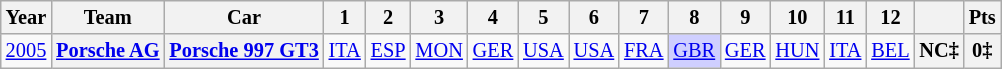<table class="wikitable" style="text-align:center; font-size:85%">
<tr>
<th>Year</th>
<th>Team</th>
<th>Car</th>
<th>1</th>
<th>2</th>
<th>3</th>
<th>4</th>
<th>5</th>
<th>6</th>
<th>7</th>
<th>8</th>
<th>9</th>
<th>10</th>
<th>11</th>
<th>12</th>
<th></th>
<th>Pts</th>
</tr>
<tr>
<td><a href='#'>2005</a></td>
<th nowrap><a href='#'>Porsche AG</a></th>
<th nowrap><a href='#'>Porsche 997 GT3</a></th>
<td><a href='#'>ITA</a></td>
<td><a href='#'>ESP</a></td>
<td><a href='#'>MON</a></td>
<td><a href='#'>GER</a></td>
<td><a href='#'>USA</a></td>
<td><a href='#'>USA</a></td>
<td><a href='#'>FRA</a></td>
<td style="background:#CFCFFF;"><a href='#'>GBR</a><br></td>
<td><a href='#'>GER</a></td>
<td><a href='#'>HUN</a></td>
<td><a href='#'>ITA</a></td>
<td><a href='#'>BEL</a></td>
<th>NC‡</th>
<th>0‡</th>
</tr>
</table>
